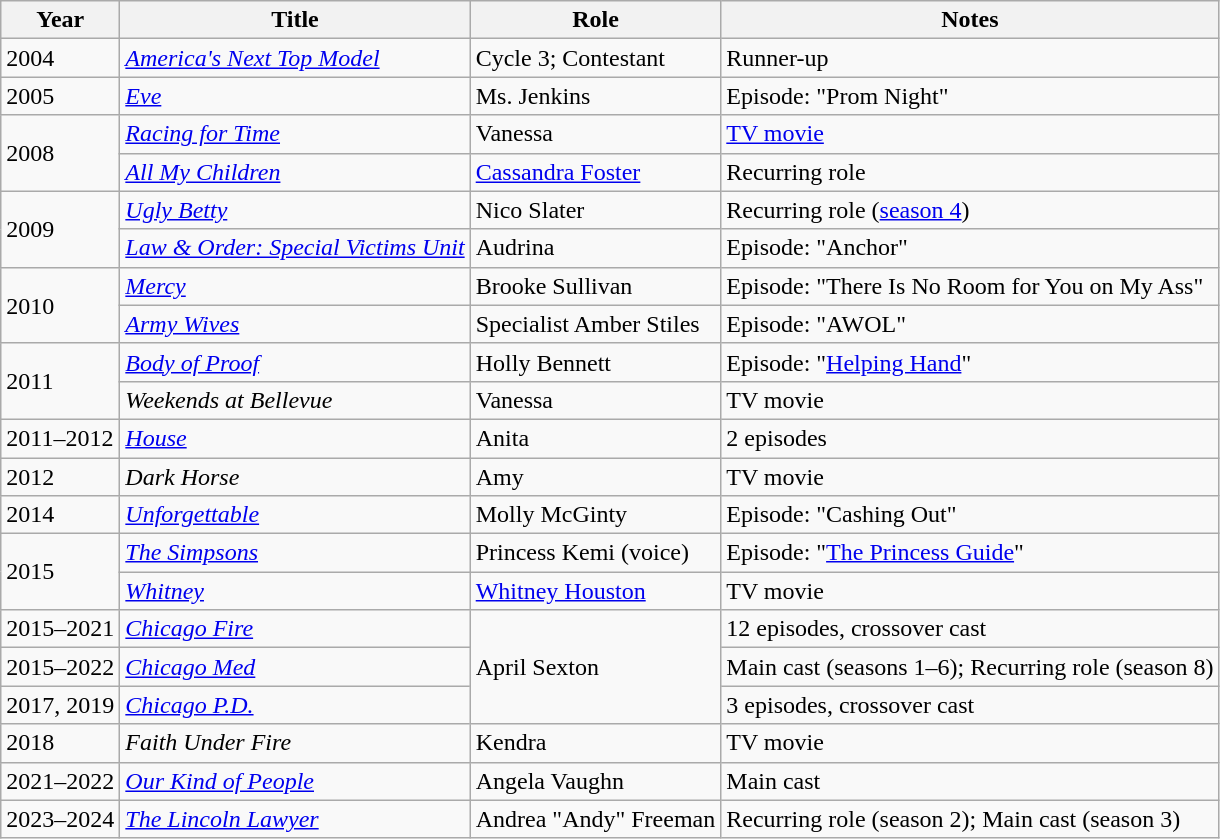<table class="wikitable sortable">
<tr>
<th>Year</th>
<th>Title</th>
<th>Role</th>
<th class="unsortable">Notes</th>
</tr>
<tr>
<td>2004</td>
<td><em><a href='#'>America's Next Top Model</a></em></td>
<td>Cycle 3; Contestant</td>
<td>Runner-up</td>
</tr>
<tr>
<td>2005</td>
<td><em><a href='#'>Eve</a></em></td>
<td>Ms. Jenkins</td>
<td>Episode: "Prom Night"</td>
</tr>
<tr>
<td rowspan=2>2008</td>
<td><em><a href='#'>Racing for Time</a></em></td>
<td>Vanessa</td>
<td><a href='#'>TV movie</a></td>
</tr>
<tr>
<td><em><a href='#'>All My Children</a></em></td>
<td><a href='#'>Cassandra Foster</a></td>
<td>Recurring role</td>
</tr>
<tr>
<td rowspan=2>2009</td>
<td><em><a href='#'>Ugly Betty</a></em></td>
<td>Nico Slater</td>
<td>Recurring role (<a href='#'>season 4</a>)</td>
</tr>
<tr>
<td><em><a href='#'>Law & Order: Special Victims Unit</a></em></td>
<td>Audrina</td>
<td>Episode: "Anchor"</td>
</tr>
<tr>
<td rowspan=2>2010</td>
<td><em><a href='#'>Mercy</a></em></td>
<td>Brooke Sullivan</td>
<td>Episode: "There Is No Room for You on My Ass"</td>
</tr>
<tr>
<td><em><a href='#'>Army Wives</a></em></td>
<td>Specialist Amber Stiles</td>
<td>Episode: "AWOL"</td>
</tr>
<tr>
<td rowspan=2>2011</td>
<td><em><a href='#'>Body of Proof</a></em></td>
<td>Holly Bennett</td>
<td>Episode: "<a href='#'>Helping Hand</a>"</td>
</tr>
<tr>
<td><em>Weekends at Bellevue</em></td>
<td>Vanessa</td>
<td>TV movie</td>
</tr>
<tr>
<td>2011–2012</td>
<td><em><a href='#'>House</a></em></td>
<td>Anita</td>
<td>2 episodes</td>
</tr>
<tr>
<td>2012</td>
<td><em>Dark Horse</em></td>
<td>Amy</td>
<td>TV movie</td>
</tr>
<tr>
<td>2014</td>
<td><em><a href='#'>Unforgettable</a></em></td>
<td>Molly McGinty</td>
<td>Episode: "Cashing Out"</td>
</tr>
<tr>
<td rowspan=2>2015</td>
<td><em><a href='#'>The Simpsons</a></em></td>
<td>Princess Kemi (voice)</td>
<td>Episode: "<a href='#'>The Princess Guide</a>"</td>
</tr>
<tr>
<td><em><a href='#'>Whitney</a></em></td>
<td><a href='#'>Whitney Houston</a></td>
<td>TV movie</td>
</tr>
<tr>
<td>2015–2021</td>
<td><em><a href='#'>Chicago Fire</a></em></td>
<td rowspan=3>April Sexton</td>
<td>12 episodes, crossover cast</td>
</tr>
<tr>
<td>2015–2022</td>
<td><em><a href='#'>Chicago Med</a></em></td>
<td>Main cast (seasons 1–6); Recurring role (season 8)</td>
</tr>
<tr>
<td>2017, 2019</td>
<td><em><a href='#'>Chicago P.D.</a></em></td>
<td>3 episodes, crossover cast</td>
</tr>
<tr>
<td>2018</td>
<td><em>Faith Under Fire</em></td>
<td>Kendra</td>
<td>TV movie</td>
</tr>
<tr>
<td>2021–2022</td>
<td><em><a href='#'>Our Kind of People</a></em></td>
<td>Angela Vaughn</td>
<td>Main cast</td>
</tr>
<tr>
<td>2023–2024</td>
<td><em><a href='#'>The Lincoln Lawyer</a></em></td>
<td>Andrea "Andy" Freeman</td>
<td>Recurring role (season 2); Main cast (season 3)</td>
</tr>
</table>
